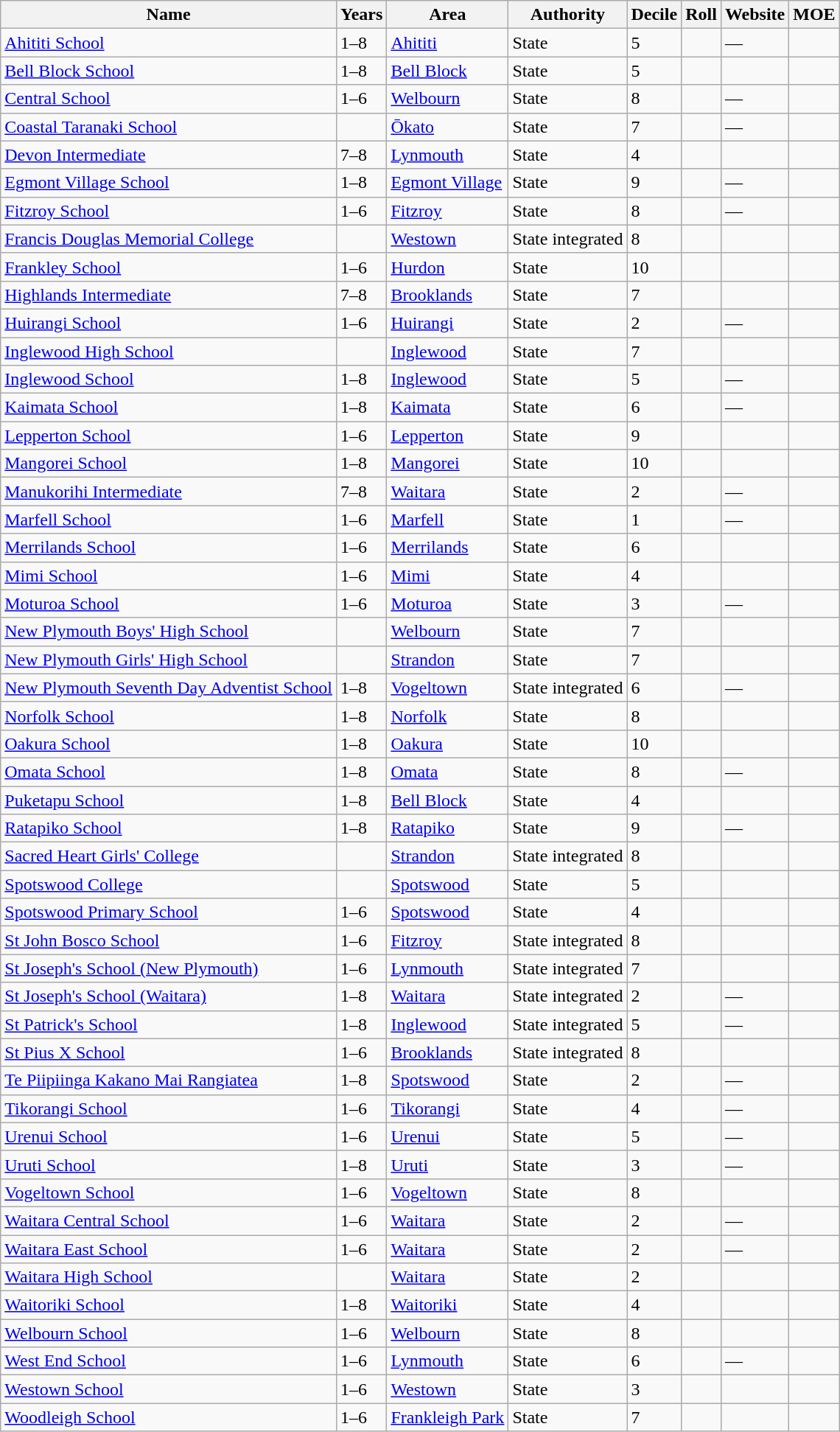<table class="wikitable sortable">
<tr>
<th>Name</th>
<th>Years</th>
<th>Area</th>
<th>Authority</th>
<th>Decile</th>
<th>Roll</th>
<th class="unsortable">Website</th>
<th>MOE</th>
</tr>
<tr>
<td><a href='#'>Ahititi School</a></td>
<td>1–8</td>
<td><a href='#'>Ahititi</a></td>
<td>State</td>
<td>5</td>
<td></td>
<td>—</td>
<td></td>
</tr>
<tr>
<td><a href='#'>Bell Block School</a></td>
<td>1–8</td>
<td><a href='#'>Bell Block</a></td>
<td>State</td>
<td>5</td>
<td></td>
<td></td>
<td></td>
</tr>
<tr>
<td><a href='#'>Central School</a></td>
<td>1–6</td>
<td><a href='#'>Welbourn</a></td>
<td>State</td>
<td>8</td>
<td></td>
<td>—</td>
<td></td>
</tr>
<tr>
<td><a href='#'>Coastal Taranaki School</a></td>
<td></td>
<td><a href='#'>Ōkato</a></td>
<td>State</td>
<td>7</td>
<td></td>
<td>—</td>
<td></td>
</tr>
<tr>
<td><a href='#'>Devon Intermediate</a></td>
<td>7–8</td>
<td><a href='#'>Lynmouth</a></td>
<td>State</td>
<td>4</td>
<td></td>
<td></td>
<td></td>
</tr>
<tr>
<td><a href='#'>Egmont Village School</a></td>
<td>1–8</td>
<td><a href='#'>Egmont Village</a></td>
<td>State</td>
<td>9</td>
<td></td>
<td>—</td>
<td></td>
</tr>
<tr>
<td><a href='#'>Fitzroy School</a></td>
<td>1–6</td>
<td><a href='#'>Fitzroy</a></td>
<td>State</td>
<td>8</td>
<td></td>
<td>—</td>
<td></td>
</tr>
<tr>
<td><a href='#'>Francis Douglas Memorial College</a></td>
<td></td>
<td><a href='#'>Westown</a></td>
<td>State integrated</td>
<td>8</td>
<td></td>
<td></td>
<td></td>
</tr>
<tr>
<td><a href='#'>Frankley School</a></td>
<td>1–6</td>
<td><a href='#'>Hurdon</a></td>
<td>State</td>
<td>10</td>
<td></td>
<td></td>
<td></td>
</tr>
<tr>
<td><a href='#'>Highlands Intermediate</a></td>
<td>7–8</td>
<td><a href='#'>Brooklands</a></td>
<td>State</td>
<td>7</td>
<td></td>
<td></td>
<td></td>
</tr>
<tr>
<td><a href='#'>Huirangi School</a></td>
<td>1–6</td>
<td><a href='#'>Huirangi</a></td>
<td>State</td>
<td>2</td>
<td></td>
<td>—</td>
<td></td>
</tr>
<tr>
<td><a href='#'>Inglewood High School</a></td>
<td></td>
<td><a href='#'>Inglewood</a></td>
<td>State</td>
<td>7</td>
<td></td>
<td></td>
<td></td>
</tr>
<tr>
<td><a href='#'>Inglewood School</a></td>
<td>1–8</td>
<td><a href='#'>Inglewood</a></td>
<td>State</td>
<td>5</td>
<td></td>
<td>—</td>
<td></td>
</tr>
<tr>
<td><a href='#'>Kaimata School</a></td>
<td>1–8</td>
<td><a href='#'>Kaimata</a></td>
<td>State</td>
<td>6</td>
<td></td>
<td>—</td>
<td></td>
</tr>
<tr>
<td><a href='#'>Lepperton School</a></td>
<td>1–6</td>
<td><a href='#'>Lepperton</a></td>
<td>State</td>
<td>9</td>
<td></td>
<td></td>
<td></td>
</tr>
<tr>
<td><a href='#'>Mangorei School</a></td>
<td>1–8</td>
<td><a href='#'>Mangorei</a></td>
<td>State</td>
<td>10</td>
<td></td>
<td></td>
<td></td>
</tr>
<tr>
<td><a href='#'>Manukorihi Intermediate</a></td>
<td>7–8</td>
<td><a href='#'>Waitara</a></td>
<td>State</td>
<td>2</td>
<td></td>
<td>—</td>
<td></td>
</tr>
<tr>
<td><a href='#'>Marfell School</a></td>
<td>1–6</td>
<td><a href='#'>Marfell</a></td>
<td>State</td>
<td>1</td>
<td></td>
<td>—</td>
<td></td>
</tr>
<tr>
<td><a href='#'>Merrilands School</a></td>
<td>1–6</td>
<td><a href='#'>Merrilands</a></td>
<td>State</td>
<td>6</td>
<td></td>
<td></td>
<td></td>
</tr>
<tr>
<td><a href='#'>Mimi School</a></td>
<td>1–6</td>
<td><a href='#'>Mimi</a></td>
<td>State</td>
<td>4</td>
<td></td>
<td></td>
<td></td>
</tr>
<tr>
<td><a href='#'>Moturoa School</a></td>
<td>1–6</td>
<td><a href='#'>Moturoa</a></td>
<td>State</td>
<td>3</td>
<td></td>
<td>—</td>
<td></td>
</tr>
<tr>
<td><a href='#'>New Plymouth Boys' High School</a></td>
<td></td>
<td><a href='#'>Welbourn</a></td>
<td>State</td>
<td>7</td>
<td></td>
<td></td>
<td></td>
</tr>
<tr>
<td><a href='#'>New Plymouth Girls' High School</a></td>
<td></td>
<td><a href='#'>Strandon</a></td>
<td>State</td>
<td>7</td>
<td></td>
<td></td>
<td></td>
</tr>
<tr>
<td><a href='#'>New Plymouth Seventh Day Adventist School</a></td>
<td>1–8</td>
<td><a href='#'>Vogeltown</a></td>
<td>State integrated</td>
<td>6</td>
<td></td>
<td>—</td>
<td></td>
</tr>
<tr>
<td><a href='#'>Norfolk School</a></td>
<td>1–8</td>
<td><a href='#'>Norfolk</a></td>
<td>State</td>
<td>8</td>
<td></td>
<td></td>
<td></td>
</tr>
<tr>
<td><a href='#'>Oakura School</a></td>
<td>1–8</td>
<td><a href='#'>Oakura</a></td>
<td>State</td>
<td>10</td>
<td></td>
<td></td>
<td></td>
</tr>
<tr>
<td><a href='#'>Omata School</a></td>
<td>1–8</td>
<td><a href='#'>Omata</a></td>
<td>State</td>
<td>8</td>
<td></td>
<td>—</td>
<td></td>
</tr>
<tr>
<td><a href='#'>Puketapu School</a></td>
<td>1–8</td>
<td><a href='#'>Bell Block</a></td>
<td>State</td>
<td>4</td>
<td></td>
<td></td>
<td></td>
</tr>
<tr>
<td><a href='#'>Ratapiko School</a></td>
<td>1–8</td>
<td><a href='#'>Ratapiko</a></td>
<td>State</td>
<td>9</td>
<td></td>
<td>—</td>
<td></td>
</tr>
<tr>
<td><a href='#'>Sacred Heart Girls' College</a></td>
<td></td>
<td><a href='#'>Strandon</a></td>
<td>State integrated</td>
<td>8</td>
<td></td>
<td></td>
<td></td>
</tr>
<tr>
<td><a href='#'>Spotswood College</a></td>
<td></td>
<td><a href='#'>Spotswood</a></td>
<td>State</td>
<td>5</td>
<td></td>
<td></td>
<td></td>
</tr>
<tr>
<td><a href='#'>Spotswood Primary School</a></td>
<td>1–6</td>
<td><a href='#'>Spotswood</a></td>
<td>State</td>
<td>4</td>
<td></td>
<td></td>
<td></td>
</tr>
<tr>
<td><a href='#'>St John Bosco School</a></td>
<td>1–6</td>
<td><a href='#'>Fitzroy</a></td>
<td>State integrated</td>
<td>8</td>
<td></td>
<td></td>
<td></td>
</tr>
<tr>
<td><a href='#'>St Joseph's School (New Plymouth)</a></td>
<td>1–6</td>
<td><a href='#'>Lynmouth</a></td>
<td>State integrated</td>
<td>7</td>
<td></td>
<td></td>
<td></td>
</tr>
<tr>
<td><a href='#'>St Joseph's School (Waitara)</a></td>
<td>1–8</td>
<td><a href='#'>Waitara</a></td>
<td>State integrated</td>
<td>2</td>
<td></td>
<td>—</td>
<td></td>
</tr>
<tr>
<td><a href='#'>St Patrick's School</a></td>
<td>1–8</td>
<td><a href='#'>Inglewood</a></td>
<td>State integrated</td>
<td>5</td>
<td></td>
<td>—</td>
<td></td>
</tr>
<tr>
<td><a href='#'>St Pius X School</a></td>
<td>1–6</td>
<td><a href='#'>Brooklands</a></td>
<td>State integrated</td>
<td>8</td>
<td></td>
<td></td>
<td></td>
</tr>
<tr>
<td><a href='#'>Te Piipiinga Kakano Mai Rangiatea</a></td>
<td>1–8</td>
<td><a href='#'>Spotswood</a></td>
<td>State</td>
<td>2</td>
<td></td>
<td>—</td>
<td></td>
</tr>
<tr>
<td><a href='#'>Tikorangi School</a></td>
<td>1–6</td>
<td><a href='#'>Tikorangi</a></td>
<td>State</td>
<td>4</td>
<td></td>
<td>—</td>
<td></td>
</tr>
<tr>
<td><a href='#'>Urenui School</a></td>
<td>1–6</td>
<td><a href='#'>Urenui</a></td>
<td>State</td>
<td>5</td>
<td></td>
<td>—</td>
<td></td>
</tr>
<tr>
<td><a href='#'>Uruti School</a></td>
<td>1–8</td>
<td><a href='#'>Uruti</a></td>
<td>State</td>
<td>3</td>
<td></td>
<td>—</td>
<td></td>
</tr>
<tr>
<td><a href='#'>Vogeltown School</a></td>
<td>1–6</td>
<td><a href='#'>Vogeltown</a></td>
<td>State</td>
<td>8</td>
<td></td>
<td></td>
<td></td>
</tr>
<tr>
<td><a href='#'>Waitara Central School</a></td>
<td>1–6</td>
<td><a href='#'>Waitara</a></td>
<td>State</td>
<td>2</td>
<td></td>
<td>—</td>
<td></td>
</tr>
<tr>
<td><a href='#'>Waitara East School</a></td>
<td>1–6</td>
<td><a href='#'>Waitara</a></td>
<td>State</td>
<td>2</td>
<td></td>
<td>—</td>
<td></td>
</tr>
<tr>
<td><a href='#'>Waitara High School</a></td>
<td></td>
<td><a href='#'>Waitara</a></td>
<td>State</td>
<td>2</td>
<td></td>
<td></td>
<td></td>
</tr>
<tr>
<td><a href='#'>Waitoriki School</a></td>
<td>1–8</td>
<td><a href='#'>Waitoriki</a></td>
<td>State</td>
<td>4</td>
<td></td>
<td></td>
<td></td>
</tr>
<tr>
<td><a href='#'>Welbourn School</a></td>
<td>1–6</td>
<td><a href='#'>Welbourn</a></td>
<td>State</td>
<td>8</td>
<td></td>
<td></td>
<td></td>
</tr>
<tr>
<td><a href='#'>West End School</a></td>
<td>1–6</td>
<td><a href='#'>Lynmouth</a></td>
<td>State</td>
<td>6</td>
<td></td>
<td>—</td>
<td></td>
</tr>
<tr>
<td><a href='#'>Westown School</a></td>
<td>1–6</td>
<td><a href='#'>Westown</a></td>
<td>State</td>
<td>3</td>
<td></td>
<td></td>
<td></td>
</tr>
<tr>
<td><a href='#'>Woodleigh School</a></td>
<td>1–6</td>
<td><a href='#'>Frankleigh Park</a></td>
<td>State</td>
<td>7</td>
<td></td>
<td></td>
<td></td>
</tr>
</table>
